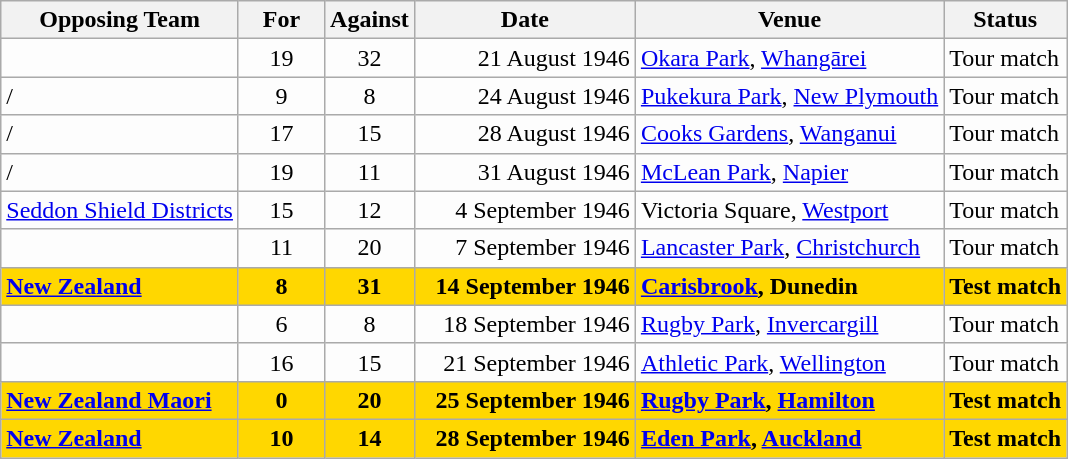<table class=wikitable>
<tr>
<th>Opposing Team</th>
<th>For</th>
<th>Against</th>
<th>Date</th>
<th>Venue</th>
<th>Status</th>
</tr>
<tr bgcolor=#fdfdfd>
<td></td>
<td align=center width=50>19</td>
<td align=center width=50>32</td>
<td width=140 align=right>21 August 1946</td>
<td><a href='#'>Okara Park</a>, <a href='#'>Whangārei</a></td>
<td>Tour match</td>
</tr>
<tr bgcolor=#fdfdfd>
<td> /<br></td>
<td align=center width=50>9</td>
<td align=center width=50>8</td>
<td width=140 align=right>24 August 1946</td>
<td><a href='#'>Pukekura Park</a>, <a href='#'>New Plymouth</a></td>
<td>Tour match</td>
</tr>
<tr bgcolor=#fdfdfd>
<td> /<br></td>
<td align=center width=50>17</td>
<td align=center width=50>15</td>
<td width=140 align=right>28 August 1946</td>
<td><a href='#'>Cooks Gardens</a>, <a href='#'>Wanganui</a></td>
<td>Tour match</td>
</tr>
<tr bgcolor=#fdfdfd>
<td> /<br></td>
<td align=center width=50>19</td>
<td align=center width=50>11</td>
<td width=140 align=right>31 August 1946</td>
<td><a href='#'>McLean Park</a>, <a href='#'>Napier</a></td>
<td>Tour match</td>
</tr>
<tr bgcolor=#fdfdfd>
<td> <a href='#'>Seddon Shield Districts</a></td>
<td align=center width=50>15</td>
<td align=center width=50>12</td>
<td width=140 align=right>4 September 1946</td>
<td>Victoria Square, <a href='#'>Westport</a></td>
<td>Tour match</td>
</tr>
<tr bgcolor=#fdfdfd>
<td></td>
<td align=center width=50>11</td>
<td align=center width=50>20</td>
<td width=120 align=right>7 September 1946</td>
<td><a href='#'>Lancaster Park</a>, <a href='#'>Christchurch</a></td>
<td>Tour match</td>
</tr>
<tr bgcolor=gold>
<td> <strong><a href='#'>New Zealand</a></strong></td>
<td align=center width=50><strong>8</strong></td>
<td align=center width=50><strong>31</strong></td>
<td width=140 align=right><strong>14 September 1946</strong></td>
<td><strong><a href='#'>Carisbrook</a>, Dunedin</strong></td>
<td><strong>Test match</strong></td>
</tr>
<tr bgcolor=#fdfdfd>
<td></td>
<td align=center width=50>6</td>
<td align=center width=50>8</td>
<td width=140 align=right>18 September 1946</td>
<td><a href='#'>Rugby Park</a>, <a href='#'>Invercargill</a></td>
<td>Tour match</td>
</tr>
<tr bgcolor=#fdfdfd>
<td></td>
<td align=center width=50>16</td>
<td align=center width=50>15</td>
<td width=140 align=right>21 September 1946</td>
<td><a href='#'>Athletic Park</a>, <a href='#'>Wellington</a></td>
<td>Tour match</td>
</tr>
<tr bgcolor=gold>
<td> <strong><a href='#'>New Zealand Maori</a></strong></td>
<td align=center width=50><strong>0</strong></td>
<td align=center width=50><strong>20</strong></td>
<td width=140 align=right><strong>25 September 1946</strong></td>
<td><strong><a href='#'>Rugby Park</a>, <a href='#'>Hamilton</a></strong></td>
<td><strong>Test match</strong></td>
</tr>
<tr bgcolor=gold>
<td> <strong><a href='#'>New Zealand</a></strong></td>
<td align=center width=50><strong>10</strong></td>
<td align=center width=50><strong>14</strong></td>
<td width=120 align=right><strong>28 September 1946</strong></td>
<td><strong><a href='#'>Eden Park</a>, <a href='#'>Auckland</a></strong></td>
<td><strong>Test match</strong></td>
</tr>
</table>
